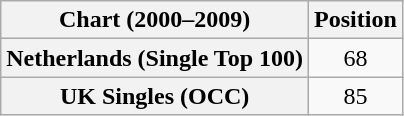<table class="wikitable plainrowheaders" style="text-align:center">
<tr>
<th>Chart (2000–2009)</th>
<th>Position</th>
</tr>
<tr>
<th scope="row">Netherlands (Single Top 100)</th>
<td>68</td>
</tr>
<tr>
<th scope="row">UK Singles (OCC)</th>
<td>85</td>
</tr>
</table>
